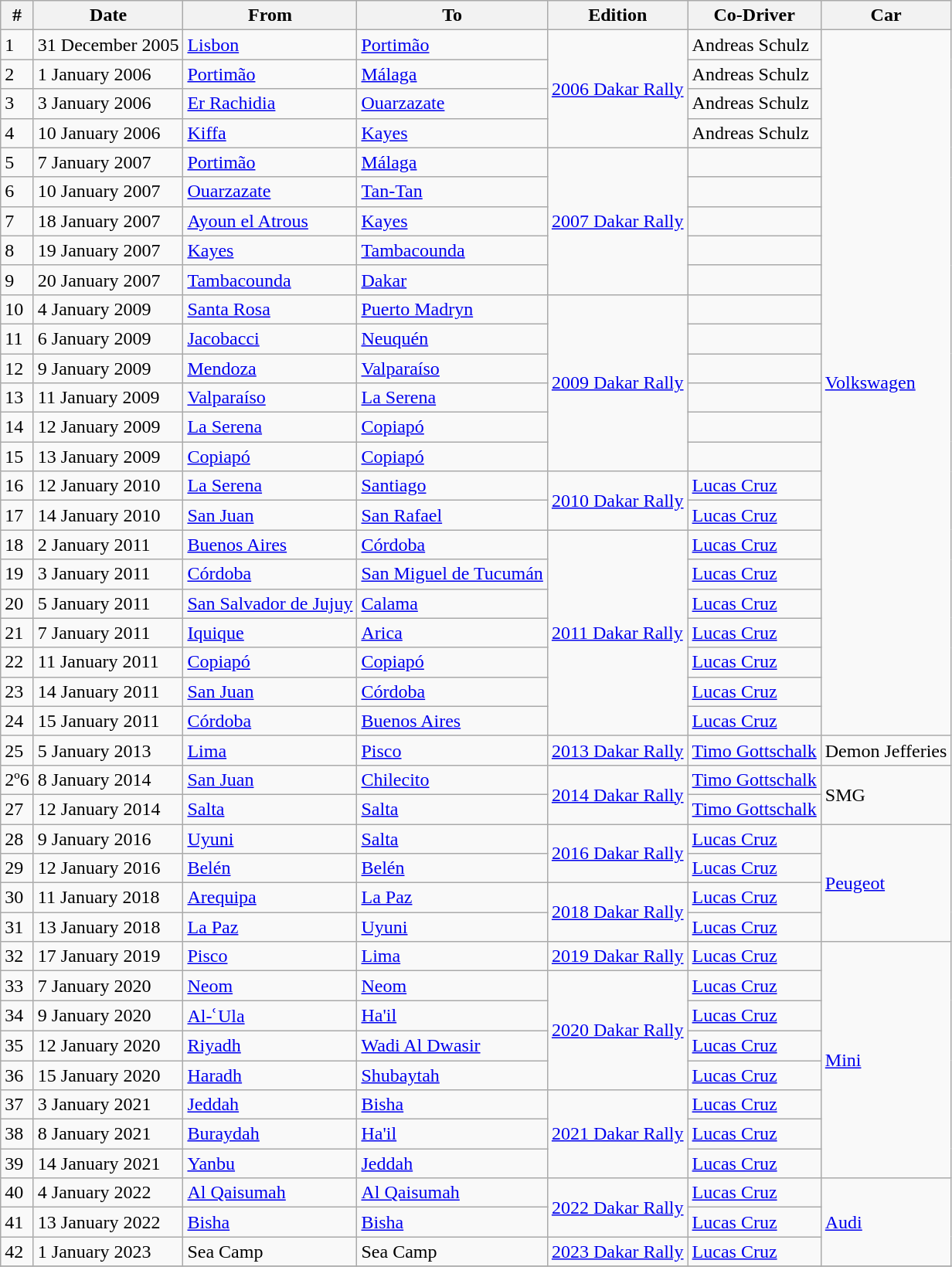<table class="wikitable">
<tr>
<th>#</th>
<th>Date</th>
<th>From</th>
<th>To</th>
<th>Edition</th>
<th>Co-Driver</th>
<th>Car</th>
</tr>
<tr>
<td>1</td>
<td>31 December 2005</td>
<td> <a href='#'>Lisbon</a></td>
<td> <a href='#'>Portimão</a></td>
<td rowspan="4"><a href='#'>2006 Dakar Rally</a></td>
<td> Andreas Schulz</td>
<td rowspan="24"> <a href='#'>Volkswagen</a></td>
</tr>
<tr>
<td>2</td>
<td>1 January 2006</td>
<td> <a href='#'>Portimão</a></td>
<td> <a href='#'>Málaga</a></td>
<td> Andreas Schulz</td>
</tr>
<tr>
<td>3</td>
<td>3 January 2006</td>
<td> <a href='#'>Er Rachidia</a></td>
<td> <a href='#'>Ouarzazate</a></td>
<td> Andreas Schulz</td>
</tr>
<tr>
<td>4</td>
<td>10 January 2006</td>
<td> <a href='#'>Kiffa</a></td>
<td> <a href='#'>Kayes</a></td>
<td> Andreas Schulz</td>
</tr>
<tr>
<td>5</td>
<td>7 January 2007</td>
<td> <a href='#'>Portimão</a></td>
<td> <a href='#'>Málaga</a></td>
<td rowspan="5"><a href='#'>2007 Dakar Rally</a></td>
<td></td>
</tr>
<tr>
<td>6</td>
<td>10 January 2007</td>
<td> <a href='#'>Ouarzazate</a></td>
<td> <a href='#'>Tan-Tan</a></td>
<td></td>
</tr>
<tr>
<td>7</td>
<td>18 January 2007</td>
<td> <a href='#'>Ayoun el Atrous</a></td>
<td> <a href='#'>Kayes</a></td>
<td></td>
</tr>
<tr>
<td>8</td>
<td>19 January 2007</td>
<td> <a href='#'>Kayes</a></td>
<td> <a href='#'>Tambacounda</a></td>
<td></td>
</tr>
<tr>
<td>9</td>
<td>20 January 2007</td>
<td> <a href='#'>Tambacounda</a></td>
<td> <a href='#'>Dakar</a></td>
<td></td>
</tr>
<tr>
<td>10</td>
<td>4 January 2009</td>
<td> <a href='#'>Santa Rosa</a></td>
<td> <a href='#'>Puerto Madryn</a></td>
<td rowspan="6"><a href='#'>2009 Dakar Rally</a></td>
<td></td>
</tr>
<tr>
<td>11</td>
<td>6 January 2009</td>
<td> <a href='#'>Jacobacci</a></td>
<td> <a href='#'>Neuquén</a></td>
<td></td>
</tr>
<tr>
<td>12</td>
<td>9 January 2009</td>
<td> <a href='#'>Mendoza</a></td>
<td> <a href='#'>Valparaíso</a></td>
<td></td>
</tr>
<tr>
<td>13</td>
<td>11 January 2009</td>
<td> <a href='#'>Valparaíso</a></td>
<td> <a href='#'>La Serena</a></td>
<td></td>
</tr>
<tr>
<td>14</td>
<td>12 January 2009</td>
<td> <a href='#'>La Serena</a></td>
<td> <a href='#'>Copiapó</a></td>
<td></td>
</tr>
<tr>
<td>15</td>
<td>13 January 2009</td>
<td> <a href='#'>Copiapó</a></td>
<td> <a href='#'>Copiapó</a></td>
<td></td>
</tr>
<tr>
<td>16</td>
<td>12 January 2010</td>
<td> <a href='#'>La Serena</a></td>
<td> <a href='#'>Santiago</a></td>
<td rowspan="2"><a href='#'>2010 Dakar Rally</a></td>
<td> <a href='#'>Lucas Cruz</a></td>
</tr>
<tr>
<td>17</td>
<td>14 January 2010</td>
<td> <a href='#'>San Juan</a></td>
<td> <a href='#'>San Rafael</a></td>
<td> <a href='#'>Lucas Cruz</a></td>
</tr>
<tr>
<td>18</td>
<td>2 January 2011</td>
<td> <a href='#'>Buenos Aires</a></td>
<td> <a href='#'>Córdoba</a></td>
<td rowspan="7"><a href='#'>2011 Dakar Rally</a></td>
<td> <a href='#'>Lucas Cruz</a></td>
</tr>
<tr>
<td>19</td>
<td>3 January 2011</td>
<td> <a href='#'>Córdoba</a></td>
<td> <a href='#'>San Miguel de Tucumán</a></td>
<td> <a href='#'>Lucas Cruz</a></td>
</tr>
<tr>
<td>20</td>
<td>5 January 2011</td>
<td> <a href='#'>San Salvador de Jujuy</a></td>
<td> <a href='#'>Calama</a></td>
<td> <a href='#'>Lucas Cruz</a></td>
</tr>
<tr>
<td>21</td>
<td>7 January 2011</td>
<td> <a href='#'>Iquique</a></td>
<td> <a href='#'>Arica</a></td>
<td> <a href='#'>Lucas Cruz</a></td>
</tr>
<tr>
<td>22</td>
<td>11 January 2011</td>
<td> <a href='#'>Copiapó</a></td>
<td> <a href='#'>Copiapó</a></td>
<td> <a href='#'>Lucas Cruz</a></td>
</tr>
<tr>
<td>23</td>
<td>14 January 2011</td>
<td> <a href='#'>San Juan</a></td>
<td> <a href='#'>Córdoba</a></td>
<td> <a href='#'>Lucas Cruz</a></td>
</tr>
<tr>
<td>24</td>
<td>15 January 2011</td>
<td> <a href='#'>Córdoba</a></td>
<td> <a href='#'>Buenos Aires</a></td>
<td> <a href='#'>Lucas Cruz</a></td>
</tr>
<tr>
<td>25</td>
<td>5 January 2013</td>
<td> <a href='#'>Lima</a></td>
<td> <a href='#'>Pisco</a></td>
<td><a href='#'>2013 Dakar Rally</a></td>
<td><strong></strong> <a href='#'>Timo Gottschalk</a></td>
<td> Demon Jefferies</td>
</tr>
<tr>
<td>2º6</td>
<td>8 January 2014</td>
<td> <a href='#'>San Juan</a></td>
<td> <a href='#'>Chilecito</a></td>
<td rowspan="2"><a href='#'>2014 Dakar Rally</a></td>
<td><strong></strong> <a href='#'>Timo Gottschalk</a></td>
<td rowspan="2"> SMG</td>
</tr>
<tr>
<td>27</td>
<td>12 January 2014</td>
<td> <a href='#'>Salta</a></td>
<td> <a href='#'>Salta</a></td>
<td><strong></strong> <a href='#'>Timo Gottschalk</a></td>
</tr>
<tr>
<td>28</td>
<td>9 January 2016</td>
<td> <a href='#'>Uyuni</a></td>
<td> <a href='#'>Salta</a></td>
<td rowspan="2"><a href='#'>2016 Dakar Rally</a></td>
<td> <a href='#'>Lucas Cruz</a></td>
<td rowspan="4"> <a href='#'>Peugeot</a></td>
</tr>
<tr>
<td>29</td>
<td>12 January 2016</td>
<td> <a href='#'>Belén</a></td>
<td> <a href='#'>Belén</a></td>
<td> <a href='#'>Lucas Cruz</a></td>
</tr>
<tr>
<td>30</td>
<td>11 January 2018</td>
<td> <a href='#'>Arequipa</a></td>
<td> <a href='#'>La Paz</a></td>
<td rowspan="2"><a href='#'>2018 Dakar Rally</a></td>
<td> <a href='#'>Lucas Cruz</a></td>
</tr>
<tr>
<td>31</td>
<td>13 January 2018</td>
<td> <a href='#'>La Paz</a></td>
<td> <a href='#'>Uyuni</a></td>
<td> <a href='#'>Lucas Cruz</a></td>
</tr>
<tr>
<td>32</td>
<td>17 January 2019</td>
<td> <a href='#'>Pisco</a></td>
<td> <a href='#'>Lima</a></td>
<td><a href='#'>2019 Dakar Rally</a></td>
<td> <a href='#'>Lucas Cruz</a></td>
<td rowspan="8"> <a href='#'>Mini</a></td>
</tr>
<tr>
<td>33</td>
<td>7 January 2020</td>
<td> <a href='#'>Neom</a></td>
<td> <a href='#'>Neom</a></td>
<td rowspan="4"><a href='#'>2020 Dakar Rally</a></td>
<td> <a href='#'>Lucas Cruz</a></td>
</tr>
<tr>
<td>34</td>
<td>9 January 2020</td>
<td> <a href='#'>Al-ʿUla</a></td>
<td> <a href='#'>Ha'il</a></td>
<td> <a href='#'>Lucas Cruz</a></td>
</tr>
<tr>
<td>35</td>
<td>12 January 2020</td>
<td> <a href='#'>Riyadh</a></td>
<td> <a href='#'>Wadi Al Dwasir</a></td>
<td> <a href='#'>Lucas Cruz</a></td>
</tr>
<tr>
<td>36</td>
<td>15 January 2020</td>
<td> <a href='#'>Haradh</a></td>
<td> <a href='#'>Shubaytah</a></td>
<td> <a href='#'>Lucas Cruz</a></td>
</tr>
<tr>
<td>37</td>
<td>3 January 2021</td>
<td> <a href='#'>Jeddah</a></td>
<td> <a href='#'>Bisha</a></td>
<td rowspan="3"><a href='#'>2021 Dakar Rally</a></td>
<td> <a href='#'>Lucas Cruz</a></td>
</tr>
<tr>
<td>38</td>
<td>8 January 2021</td>
<td> <a href='#'>Buraydah</a></td>
<td> <a href='#'>Ha'il</a></td>
<td> <a href='#'>Lucas Cruz</a></td>
</tr>
<tr>
<td>39</td>
<td>14 January 2021</td>
<td> <a href='#'>Yanbu</a></td>
<td> <a href='#'>Jeddah</a></td>
<td> <a href='#'>Lucas Cruz</a></td>
</tr>
<tr>
<td>40</td>
<td>4 January 2022</td>
<td> <a href='#'>Al Qaisumah</a></td>
<td> <a href='#'>Al Qaisumah</a></td>
<td rowspan="2"><a href='#'>2022 Dakar Rally</a></td>
<td> <a href='#'>Lucas Cruz</a></td>
<td rowspan="3"> <a href='#'>Audi</a></td>
</tr>
<tr>
<td>41</td>
<td>13 January 2022</td>
<td> <a href='#'>Bisha</a></td>
<td> <a href='#'>Bisha</a></td>
<td> <a href='#'>Lucas Cruz</a></td>
</tr>
<tr>
<td>42</td>
<td>1 January 2023</td>
<td> Sea Camp</td>
<td> Sea Camp</td>
<td><a href='#'>2023 Dakar Rally</a></td>
<td> <a href='#'>Lucas Cruz</a></td>
</tr>
<tr>
</tr>
</table>
